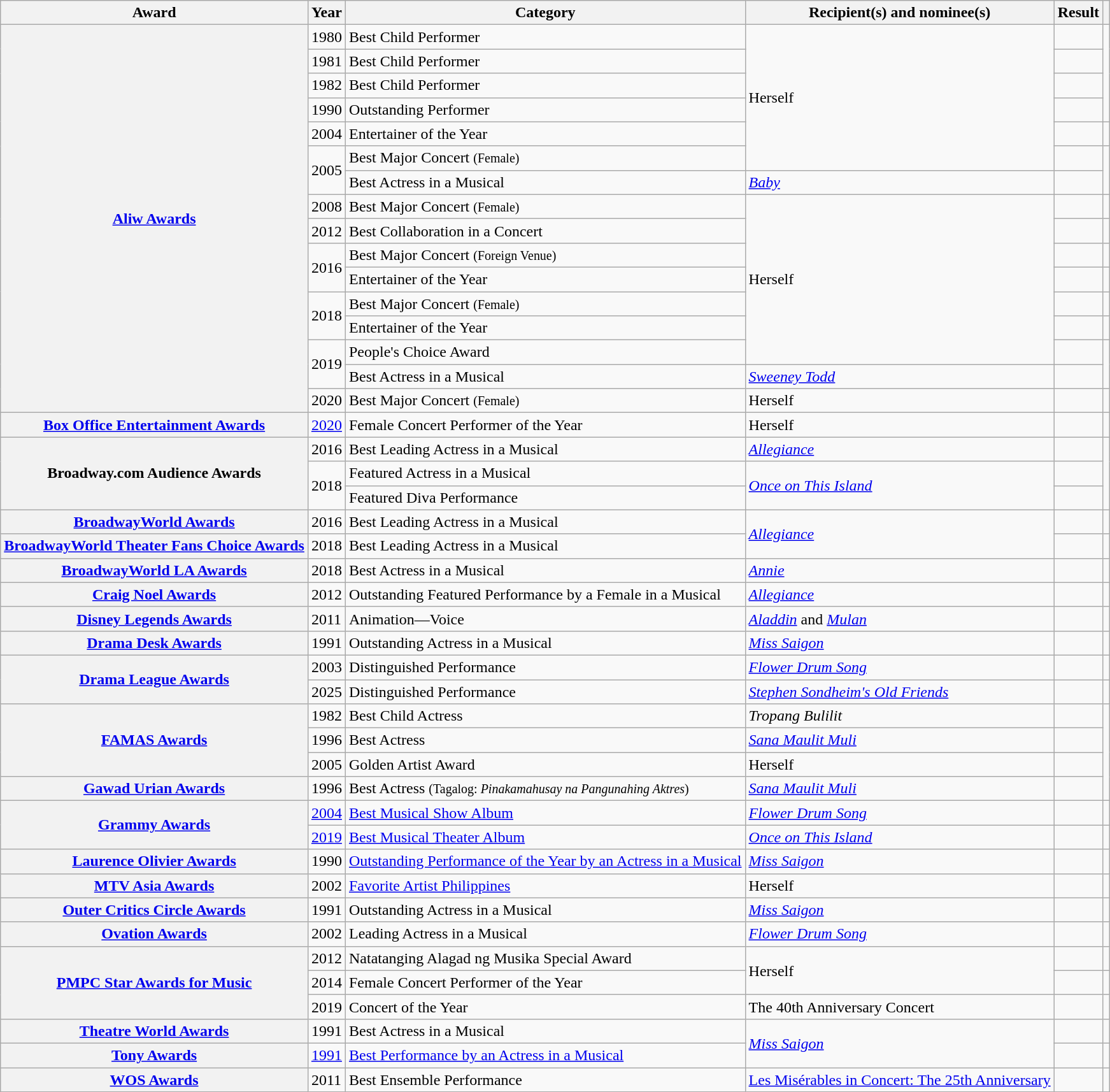<table class="wikitable sortable plainrowheaders">
<tr>
<th scope="col">Award</th>
<th scope="col">Year</th>
<th scope="col">Category</th>
<th scope="col">Recipient(s) and nominee(s)</th>
<th scope="col">Result</th>
<th scope="col" class="unsortable"></th>
</tr>
<tr>
<th rowspan="16" scope="row"><a href='#'>Aliw Awards</a></th>
<td>1980</td>
<td>Best Child Performer</td>
<td rowspan="6">Herself</td>
<td></td>
<td rowspan="4" style="text-align:center;"></td>
</tr>
<tr>
<td>1981</td>
<td>Best Child Performer</td>
<td></td>
</tr>
<tr>
<td>1982</td>
<td>Best Child Performer</td>
<td></td>
</tr>
<tr>
<td>1990</td>
<td>Outstanding Performer</td>
<td></td>
</tr>
<tr>
<td>2004</td>
<td>Entertainer of the Year</td>
<td></td>
<td style="text-align:center;"></td>
</tr>
<tr>
<td rowspan="2">2005</td>
<td>Best Major Concert <small>(Female)</small></td>
<td></td>
<td rowspan="2" style="text-align:center;"></td>
</tr>
<tr>
<td>Best Actress in a Musical</td>
<td><em><a href='#'>Baby</a></em></td>
<td></td>
</tr>
<tr>
<td>2008</td>
<td>Best Major Concert <small>(Female)</small></td>
<td rowspan="7">Herself</td>
<td></td>
<td style="text-align:center;"></td>
</tr>
<tr>
<td>2012</td>
<td>Best Collaboration in a Concert</td>
<td></td>
<td style="text-align:center;"></td>
</tr>
<tr>
<td rowspan="2">2016</td>
<td>Best Major Concert <small>(Foreign Venue)</small></td>
<td></td>
<td style="text-align:center;"></td>
</tr>
<tr>
<td>Entertainer of the Year</td>
<td></td>
<td style="text-align:center;"></td>
</tr>
<tr>
<td rowspan="2">2018</td>
<td>Best Major Concert <small>(Female)</small></td>
<td></td>
<td style="text-align:center;"></td>
</tr>
<tr>
<td>Entertainer of the Year</td>
<td></td>
<td style="text-align:center;"></td>
</tr>
<tr>
<td rowspan="2">2019</td>
<td>People's Choice Award</td>
<td></td>
<td rowspan="2" style="text-align:center;"></td>
</tr>
<tr>
<td>Best Actress in a Musical</td>
<td><em><a href='#'>Sweeney Todd</a></em></td>
<td></td>
</tr>
<tr>
<td>2020</td>
<td>Best Major Concert <small>(Female)</small></td>
<td>Herself</td>
<td></td>
<td style="text-align:center;"></td>
</tr>
<tr>
<th scope="row"><a href='#'>Box Office Entertainment Awards</a></th>
<td><a href='#'>2020</a></td>
<td>Female Concert Performer of the Year</td>
<td>Herself</td>
<td></td>
<td style="text-align:center;"></td>
</tr>
<tr>
<th rowspan="3" scope="row">Broadway.com Audience Awards</th>
<td>2016</td>
<td>Best Leading Actress in a Musical</td>
<td><em><a href='#'>Allegiance</a></em></td>
<td></td>
<td rowspan="3" style="text-align:center;"></td>
</tr>
<tr>
<td rowspan="2">2018</td>
<td>Featured Actress in a Musical</td>
<td rowspan="2"><em><a href='#'>Once on This Island</a></em></td>
<td></td>
</tr>
<tr>
<td>Featured Diva Performance</td>
<td></td>
</tr>
<tr>
<th scope="row"><a href='#'>BroadwayWorld Awards</a></th>
<td>2016</td>
<td>Best Leading Actress in a Musical</td>
<td rowspan="2"><em><a href='#'>Allegiance</a></em></td>
<td></td>
<td style="text-align:center;"></td>
</tr>
<tr>
<th scope="row"><a href='#'>BroadwayWorld Theater Fans Choice Awards</a></th>
<td>2018</td>
<td>Best Leading Actress in a Musical</td>
<td></td>
<td style="text-align:center;"></td>
</tr>
<tr>
<th scope="row"><a href='#'>BroadwayWorld LA Awards</a></th>
<td>2018</td>
<td>Best Actress in a Musical</td>
<td><em><a href='#'>Annie</a></em></td>
<td></td>
<td style="text-align:center;"></td>
</tr>
<tr>
<th scope="row"><a href='#'>Craig Noel Awards</a></th>
<td>2012</td>
<td>Outstanding Featured Performance by a Female in a Musical</td>
<td><em><a href='#'>Allegiance</a></em></td>
<td></td>
<td style="text-align:center;"></td>
</tr>
<tr>
<th scope="row"><a href='#'>Disney Legends Awards</a></th>
<td>2011</td>
<td>Animation—Voice</td>
<td><em><a href='#'>Aladdin</a></em> and <em><a href='#'>Mulan</a></em></td>
<td></td>
<td style="text-align:center;"></td>
</tr>
<tr>
<th scope="row"><a href='#'>Drama Desk Awards</a></th>
<td>1991</td>
<td>Outstanding Actress in a Musical</td>
<td><em><a href='#'>Miss Saigon</a></em></td>
<td></td>
<td style="text-align:center;"></td>
</tr>
<tr>
<th rowspan="2" scope="row"><a href='#'>Drama League Awards</a></th>
<td>2003</td>
<td>Distinguished Performance</td>
<td><em><a href='#'>Flower Drum Song</a></em></td>
<td></td>
<td style="text-align:center;"></td>
</tr>
<tr>
<td>2025</td>
<td>Distinguished Performance</td>
<td><em><a href='#'>Stephen Sondheim's Old Friends</a></em></td>
<td></td>
<td style="text-align:center;"></td>
</tr>
<tr>
<th rowspan="3" scope="row"><a href='#'>FAMAS Awards</a></th>
<td>1982</td>
<td>Best Child Actress</td>
<td><em>Tropang Bulilit</em></td>
<td></td>
<td rowspan="4" style="text-align:center;"></td>
</tr>
<tr>
<td>1996</td>
<td>Best Actress</td>
<td><em><a href='#'>Sana Maulit Muli</a></em></td>
<td></td>
</tr>
<tr>
<td>2005</td>
<td>Golden Artist Award</td>
<td>Herself</td>
<td></td>
</tr>
<tr>
<th scope="row"><a href='#'>Gawad Urian Awards</a></th>
<td>1996</td>
<td>Best Actress <small>(Tagalog: <em>Pinakamahusay na Pangunahing Aktres</em>)</small></td>
<td><em><a href='#'>Sana Maulit Muli</a></em></td>
<td></td>
</tr>
<tr>
<th rowspan="2" scope="row"><a href='#'>Grammy Awards</a></th>
<td><a href='#'>2004</a></td>
<td><a href='#'>Best Musical Show Album</a></td>
<td><em><a href='#'>Flower Drum Song</a></em></td>
<td></td>
<td style="text-align:center;"></td>
</tr>
<tr>
<td><a href='#'>2019</a></td>
<td><a href='#'>Best Musical Theater Album</a></td>
<td><em><a href='#'>Once on This Island</a></em></td>
<td></td>
<td style="text-align:center;"></td>
</tr>
<tr>
<th scope="row"><a href='#'>Laurence Olivier Awards</a></th>
<td>1990</td>
<td><a href='#'>Outstanding Performance of the Year by an Actress in a Musical</a></td>
<td><em><a href='#'>Miss Saigon</a></em></td>
<td></td>
<td style="text-align:center;"></td>
</tr>
<tr>
<th scope="row"><a href='#'>MTV Asia Awards</a></th>
<td>2002</td>
<td><a href='#'>Favorite Artist Philippines</a></td>
<td>Herself</td>
<td></td>
<td style="text-align:center;"></td>
</tr>
<tr>
<th scope="row"><a href='#'>Outer Critics Circle Awards</a></th>
<td>1991</td>
<td>Outstanding Actress in a Musical</td>
<td><em><a href='#'>Miss Saigon</a></em></td>
<td></td>
<td style="text-align:center;"></td>
</tr>
<tr>
<th scope="row"><a href='#'>Ovation Awards</a></th>
<td>2002</td>
<td>Leading Actress in a Musical</td>
<td><em><a href='#'>Flower Drum Song</a></em></td>
<td></td>
<td style="text-align:center;"></td>
</tr>
<tr>
<th rowspan="3" scope="row"><a href='#'>PMPC Star Awards for Music</a></th>
<td>2012</td>
<td>Natatanging Alagad ng Musika Special Award</td>
<td rowspan="2">Herself</td>
<td></td>
<td style="text-align:center;"></td>
</tr>
<tr>
<td>2014</td>
<td>Female Concert Performer of the Year</td>
<td></td>
<td style="text-align:center;"></td>
</tr>
<tr>
<td>2019</td>
<td>Concert of the Year</td>
<td>The 40th Anniversary Concert</td>
<td></td>
<td style="text-align:center;"></td>
</tr>
<tr>
<th scope="row"><a href='#'>Theatre World Awards</a></th>
<td>1991</td>
<td>Best Actress in a Musical</td>
<td rowspan="2"><em><a href='#'>Miss Saigon</a></em></td>
<td></td>
<td style="text-align:center;"></td>
</tr>
<tr>
<th scope="row"><a href='#'>Tony Awards</a></th>
<td><a href='#'>1991</a></td>
<td><a href='#'>Best Performance by an Actress in a Musical</a></td>
<td></td>
<td style="text-align:center;"></td>
</tr>
<tr>
<th scope="row"><a href='#'>WOS Awards</a></th>
<td>2011</td>
<td>Best Ensemble Performance</td>
<td><a href='#'>Les Misérables in Concert: The 25th Anniversary</a></td>
<td></td>
<td style="text-align:center;"></td>
</tr>
</table>
